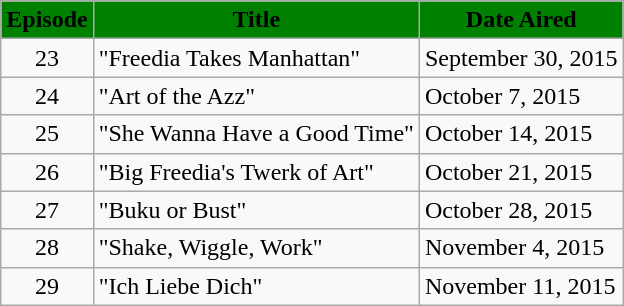<table class="wikitable">
<tr>
<th scope="row" style="background-color:#008000">Episode</th>
<th scope="row" style="background-color:#008000">Title</th>
<th scope="row" style="background-color:#008000">Date Aired</th>
</tr>
<tr>
<td align=center>23</td>
<td>"Freedia Takes Manhattan"</td>
<td>September 30, 2015</td>
</tr>
<tr>
<td align=center>24</td>
<td>"Art of the Azz"</td>
<td>October 7, 2015</td>
</tr>
<tr>
<td align=center>25</td>
<td>"She Wanna Have a Good Time"</td>
<td>October 14, 2015</td>
</tr>
<tr>
<td align=center>26</td>
<td>"Big Freedia's Twerk of Art"</td>
<td>October 21, 2015</td>
</tr>
<tr>
<td align=center>27</td>
<td>"Buku or Bust"</td>
<td>October 28, 2015</td>
</tr>
<tr>
<td align=center>28</td>
<td>"Shake, Wiggle, Work"</td>
<td>November 4, 2015</td>
</tr>
<tr>
<td align=center>29</td>
<td>"Ich Liebe Dich"</td>
<td>November 11, 2015</td>
</tr>
</table>
